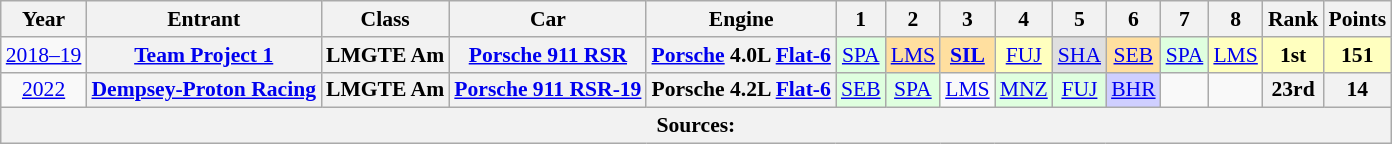<table class="wikitable" style="text-align:center; font-size:90%">
<tr>
<th>Year</th>
<th>Entrant</th>
<th>Class</th>
<th>Car</th>
<th>Engine</th>
<th>1</th>
<th>2</th>
<th>3</th>
<th>4</th>
<th>5</th>
<th>6</th>
<th>7</th>
<th>8</th>
<th>Rank</th>
<th>Points</th>
</tr>
<tr>
<td><a href='#'>2018–19</a></td>
<th><a href='#'>Team Project 1</a></th>
<th>LMGTE Am</th>
<th><a href='#'>Porsche 911 RSR</a></th>
<th><a href='#'>Porsche</a> 4.0L <a href='#'>Flat-6</a></th>
<td style="background:#DFFFDF;"><a href='#'>SPA</a><br></td>
<td style="background:#FFDF9F;"><a href='#'>LMS</a><br></td>
<td style="background:#FFDF9F;"><strong><a href='#'>SIL</a></strong><br></td>
<td style="background:#FFFFBF;"><a href='#'>FUJ</a><br></td>
<td style="background:#DFDFDF;"><a href='#'>SHA</a><br></td>
<td style="background:#FFDF9F;"><a href='#'>SEB</a><br></td>
<td style="background:#DFFFDF;"><a href='#'>SPA</a><br></td>
<td style="background:#FFFFBF;"><a href='#'>LMS</a><br></td>
<th style="background:#FFFFBF;"><strong>1st</strong></th>
<th style="background:#FFFFBF;"><strong>151</strong></th>
</tr>
<tr>
<td><a href='#'>2022</a></td>
<th><a href='#'>Dempsey-Proton Racing</a></th>
<th>LMGTE Am</th>
<th><a href='#'>Porsche 911 RSR-19</a></th>
<th>Porsche 4.2L <a href='#'>Flat-6</a></th>
<td style="background:#DFFFDF;"><a href='#'>SEB</a><br></td>
<td style="background:#DFFFDF;"><a href='#'>SPA</a><br></td>
<td><a href='#'>LMS</a></td>
<td style="background:#DFFFDF;"><a href='#'>MNZ</a><br></td>
<td style="background:#DFFFDF;"><a href='#'>FUJ</a><br></td>
<td style="background:#cfcfff;"><a href='#'>BHR</a><br></td>
<td></td>
<td></td>
<th>23rd</th>
<th>14</th>
</tr>
<tr>
<th colspan="15">Sources:</th>
</tr>
</table>
